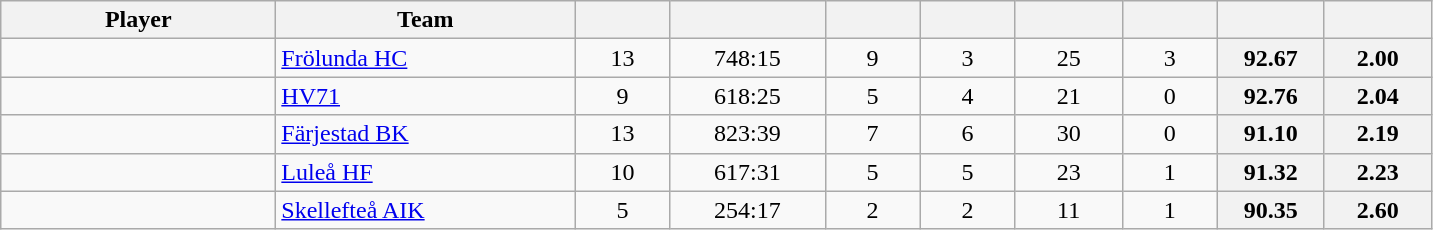<table class="wikitable sortable" style="text-align: center">
<tr>
<th style="width: 11em;">Player</th>
<th style="width: 12em;">Team</th>
<th style="width: 3.5em;"></th>
<th style="width: 6em;"></th>
<th style="width: 3.5em;"></th>
<th style="width: 3.5em;"></th>
<th style="width: 4em;"></th>
<th style="width: 3.5em;"></th>
<th style="width: 4em;"></th>
<th style="width: 4em;"></th>
</tr>
<tr>
<td style="text-align:left;"> </td>
<td style="text-align:left;"><a href='#'>Frölunda HC</a></td>
<td>13</td>
<td>748:15</td>
<td>9</td>
<td>3</td>
<td>25</td>
<td>3</td>
<th>92.67</th>
<th>2.00</th>
</tr>
<tr>
<td style="text-align:left;"> </td>
<td style="text-align:left;"><a href='#'>HV71</a></td>
<td>9</td>
<td>618:25</td>
<td>5</td>
<td>4</td>
<td>21</td>
<td>0</td>
<th>92.76</th>
<th>2.04</th>
</tr>
<tr>
<td style="text-align:left;"> </td>
<td style="text-align:left;"><a href='#'>Färjestad BK</a></td>
<td>13</td>
<td>823:39</td>
<td>7</td>
<td>6</td>
<td>30</td>
<td>0</td>
<th>91.10</th>
<th>2.19</th>
</tr>
<tr>
<td style="text-align:left;"> </td>
<td style="text-align:left;"><a href='#'>Luleå HF</a></td>
<td>10</td>
<td>617:31</td>
<td>5</td>
<td>5</td>
<td>23</td>
<td>1</td>
<th>91.32</th>
<th>2.23</th>
</tr>
<tr>
<td style="text-align:left;"> </td>
<td style="text-align:left;"><a href='#'>Skellefteå AIK</a></td>
<td>5</td>
<td>254:17</td>
<td>2</td>
<td>2</td>
<td>11</td>
<td>1</td>
<th>90.35</th>
<th>2.60</th>
</tr>
</table>
